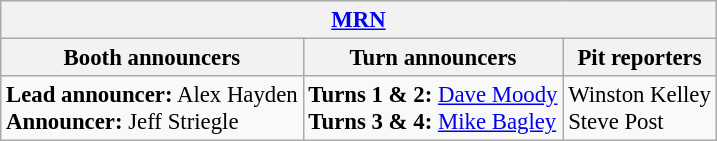<table class="wikitable" style="font-size: 95%">
<tr>
<th colspan="3"><a href='#'>MRN</a></th>
</tr>
<tr>
<th>Booth announcers</th>
<th>Turn announcers</th>
<th>Pit reporters</th>
</tr>
<tr>
<td><strong>Lead announcer:</strong> Alex Hayden<br><strong>Announcer:</strong> Jeff Striegle</td>
<td><strong>Turns 1 & 2:</strong> <a href='#'>Dave Moody</a><br><strong>Turns 3 & 4:</strong> <a href='#'>Mike Bagley</a></td>
<td>Winston Kelley<br>Steve Post</td>
</tr>
</table>
